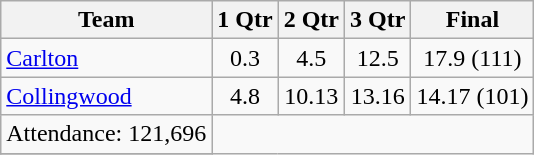<table class="wikitable">
<tr>
<th>Team</th>
<th>1 Qtr</th>
<th>2 Qtr</th>
<th>3 Qtr</th>
<th>Final</th>
</tr>
<tr>
<td><a href='#'>Carlton</a></td>
<td align=center>0.3</td>
<td align=center>4.5</td>
<td align=center>12.5</td>
<td align=center>17.9 (111)</td>
</tr>
<tr>
<td><a href='#'>Collingwood</a></td>
<td align=center>4.8</td>
<td align=center>10.13</td>
<td align=center>13.16</td>
<td align=center>14.17 (101)</td>
</tr>
<tr>
<td align=center>Attendance: 121,696</td>
</tr>
<tr>
</tr>
</table>
